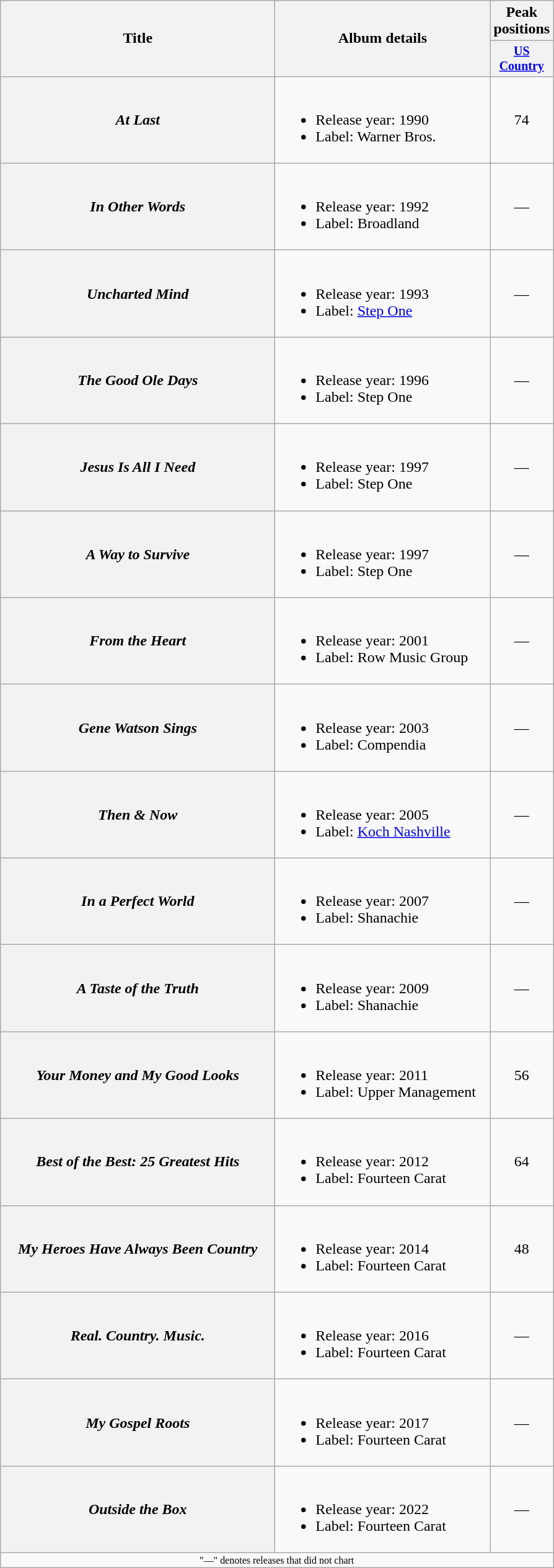<table class="wikitable plainrowheaders" style="text-align:center;">
<tr>
<th rowspan="2" style="width:18em;">Title</th>
<th rowspan="2" style="width:14em;">Album details</th>
<th>Peak positions</th>
</tr>
<tr style="font-size:smaller;">
<th width="60"><a href='#'>US Country</a><br></th>
</tr>
<tr>
<th scope="row"><em>At Last</em></th>
<td align="left"><br><ul><li>Release year: 1990</li><li>Label: Warner Bros.</li></ul></td>
<td>74</td>
</tr>
<tr>
<th scope="row"><em>In Other Words</em></th>
<td align="left"><br><ul><li>Release year: 1992</li><li>Label: Broadland</li></ul></td>
<td>—</td>
</tr>
<tr>
<th scope="row"><em>Uncharted Mind</em></th>
<td align="left"><br><ul><li>Release year: 1993</li><li>Label: <a href='#'>Step One</a></li></ul></td>
<td>—</td>
</tr>
<tr>
<th scope="row"><em>The Good Ole Days</em></th>
<td align="left"><br><ul><li>Release year: 1996</li><li>Label: Step One</li></ul></td>
<td>—</td>
</tr>
<tr>
<th scope="row"><em>Jesus Is All I Need</em></th>
<td align="left"><br><ul><li>Release year: 1997</li><li>Label: Step One</li></ul></td>
<td>—</td>
</tr>
<tr>
<th scope="row"><em>A Way to Survive</em></th>
<td align="left"><br><ul><li>Release year: 1997</li><li>Label: Step One</li></ul></td>
<td>—</td>
</tr>
<tr>
<th scope="row"><em>From the Heart</em></th>
<td align="left"><br><ul><li>Release year: 2001</li><li>Label: Row Music Group</li></ul></td>
<td>—</td>
</tr>
<tr>
<th scope="row"><em>Gene Watson Sings</em></th>
<td align="left"><br><ul><li>Release year: 2003</li><li>Label: Compendia</li></ul></td>
<td>—</td>
</tr>
<tr>
<th scope="row"><em>Then & Now</em></th>
<td align="left"><br><ul><li>Release year: 2005</li><li>Label: <a href='#'>Koch Nashville</a></li></ul></td>
<td>—</td>
</tr>
<tr>
<th scope="row"><em>In a Perfect World</em></th>
<td align="left"><br><ul><li>Release year: 2007</li><li>Label: Shanachie</li></ul></td>
<td>—</td>
</tr>
<tr>
<th scope="row"><em>A Taste of the Truth</em></th>
<td align="left"><br><ul><li>Release year: 2009</li><li>Label: Shanachie</li></ul></td>
<td>—</td>
</tr>
<tr>
<th scope="row"><em>Your Money and My Good Looks</em><br></th>
<td align="left"><br><ul><li>Release year: 2011</li><li>Label: Upper Management</li></ul></td>
<td>56</td>
</tr>
<tr>
<th scope="row"><em>Best of the Best: 25 Greatest Hits</em><br></th>
<td align="left"><br><ul><li>Release year: 2012</li><li>Label: Fourteen Carat</li></ul></td>
<td>64</td>
</tr>
<tr>
<th scope="row"><em>My Heroes Have Always Been Country</em></th>
<td align="left"><br><ul><li>Release year: 2014</li><li>Label: Fourteen Carat</li></ul></td>
<td>48</td>
</tr>
<tr>
<th scope="row"><em>Real. Country. Music.</em></th>
<td align="left"><br><ul><li>Release year: 2016</li><li>Label: Fourteen Carat</li></ul></td>
<td>—</td>
</tr>
<tr>
<th scope="row"><em>My Gospel Roots</em></th>
<td align="left"><br><ul><li>Release year: 2017</li><li>Label: Fourteen Carat</li></ul></td>
<td>—</td>
</tr>
<tr>
<th scope="row"><em>Outside the Box</em></th>
<td align="left"><br><ul><li>Release year: 2022</li><li>Label: Fourteen Carat</li></ul></td>
<td>—</td>
</tr>
<tr>
<td colspan="3" style="font-size:8pt">"—" denotes releases that did not chart</td>
</tr>
</table>
